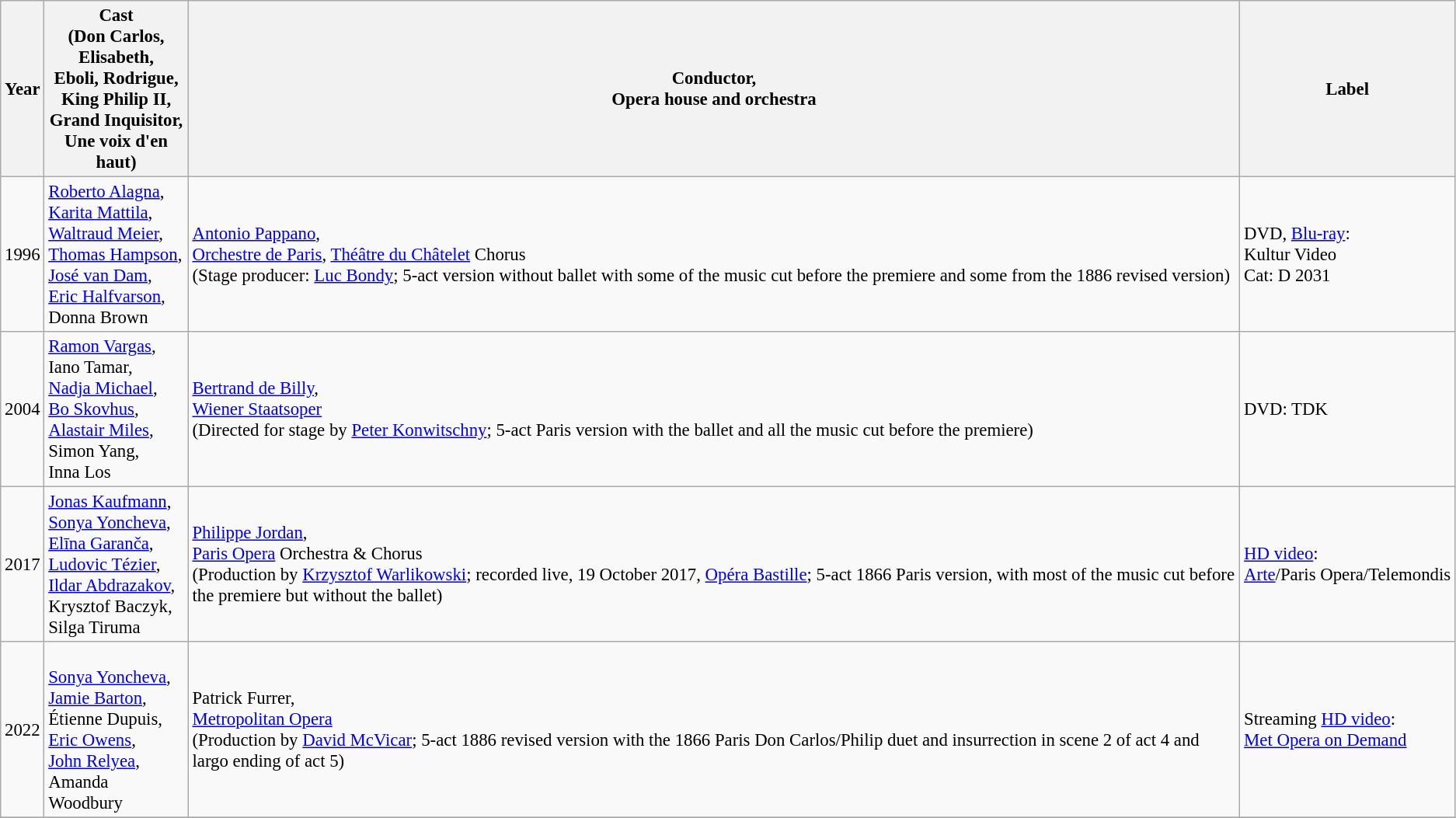<table class="wikitable" style="font-size:95%;">
<tr>
<th>Year</th>
<th>Cast<br>(Don Carlos,<br>Elisabeth,<br>Eboli, Rodrigue,<br>King Philip II,<br>Grand Inquisitor,<br>Une voix d'en haut)</th>
<th>Conductor,<br>Opera house and orchestra</th>
<th>Label</th>
</tr>
<tr>
<td>1996</td>
<td><a href='#'>Roberto Alagna</a>,<br><a href='#'>Karita Mattila</a>,<br><a href='#'>Waltraud Meier</a>,<br><a href='#'>Thomas Hampson</a>,<br><a href='#'>José van Dam</a>,<br><a href='#'>Eric Halfvarson</a>,<br>Donna Brown</td>
<td><a href='#'>Antonio Pappano</a>,<br><a href='#'>Orchestre de Paris</a>, <a href='#'>Théâtre du Châtelet</a> Chorus<br>(Stage producer: <a href='#'>Luc Bondy</a>; 5-act version without ballet with some of the music cut before the premiere and some from the 1886 revised version)</td>
<td>DVD, <a href='#'>Blu-ray</a>:<br>Kultur Video<br>Cat: D 2031</td>
</tr>
<tr>
<td>2004</td>
<td><a href='#'>Ramon Vargas</a>,<br>Iano Tamar,<br><a href='#'>Nadja Michael</a>,<br><a href='#'>Bo Skovhus</a>,<br><a href='#'>Alastair Miles</a>,<br>Simon Yang,<br>Inna Los</td>
<td><a href='#'>Bertrand de Billy</a>,<br><a href='#'>Wiener Staatsoper</a><br>(Directed for stage by <a href='#'>Peter Konwitschny</a>; 5-act Paris version with the ballet and all the music cut before the premiere)</td>
<td>DVD: TDK</td>
</tr>
<tr>
<td>2017</td>
<td><a href='#'>Jonas Kaufmann</a>,<br><a href='#'>Sonya Yoncheva</a>,<br><a href='#'>Elīna Garanča</a>,<br><a href='#'>Ludovic Tézier</a>,<br><a href='#'>Ildar Abdrazakov</a>,<br>Krysztof Baczyk,<br>Silga Tiruma</td>
<td><a href='#'>Philippe Jordan</a>,<br><a href='#'>Paris Opera</a> Orchestra & Chorus<br>(Production by <a href='#'>Krzysztof Warlikowski</a>; recorded live, 19 October 2017, <a href='#'>Opéra Bastille</a>; 5-act 1866 Paris version, with most of the music cut before the premiere but without the ballet)</td>
<td><a href='#'>HD video</a>:<br><a href='#'>Arte</a>/Paris Opera/Telemondis</td>
</tr>
<tr>
<td>2022</td>
<td><br><a href='#'>Sonya Yoncheva</a>,<br><a href='#'>Jamie Barton</a>,<br>Étienne Dupuis,<br><a href='#'>Eric Owens</a>,<br><a href='#'>John Relyea</a>,<br>Amanda Woodbury</td>
<td>Patrick Furrer,<br><a href='#'>Metropolitan Opera</a><br>(Production by <a href='#'>David McVicar</a>; 5-act 1886 revised version with the 1866 Paris Don Carlos/Philip duet and insurrection in scene 2 of act 4 and largo ending of act 5)</td>
<td>Streaming <a href='#'>HD video</a>:<br><a href='#'>Met Opera on Demand</a></td>
</tr>
<tr>
</tr>
</table>
